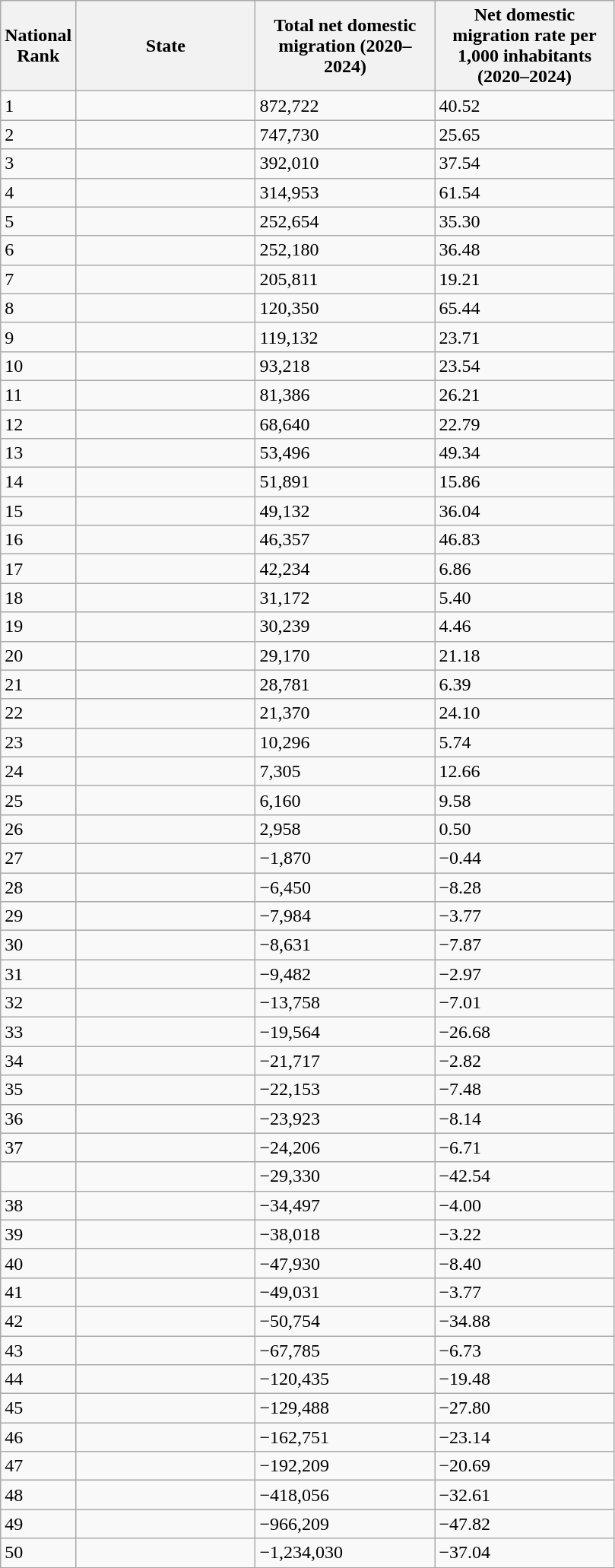<table class="wikitable sortable">
<tr>
<th scope="col" style="width: 50px;">National Rank</th>
<th scope="col" style="width: 150px;">State</th>
<th scope="col" style="width: 150px;">Total net domestic migration (2020–2024)</th>
<th scope="col" style="width: 150px;">Net domestic migration rate per 1,000 inhabitants (2020–2024)</th>
</tr>
<tr>
<td>1</td>
<td></td>
<td>872,722</td>
<td>40.52</td>
</tr>
<tr>
<td>2</td>
<td></td>
<td>747,730</td>
<td>25.65</td>
</tr>
<tr>
<td>3</td>
<td></td>
<td>392,010</td>
<td>37.54</td>
</tr>
<tr>
<td>4</td>
<td></td>
<td>314,953</td>
<td>61.54</td>
</tr>
<tr>
<td>5</td>
<td></td>
<td>252,654</td>
<td>35.30</td>
</tr>
<tr>
<td>6</td>
<td></td>
<td>252,180</td>
<td>36.48</td>
</tr>
<tr>
<td>7</td>
<td></td>
<td>205,811</td>
<td>19.21</td>
</tr>
<tr>
<td>8</td>
<td></td>
<td>120,350</td>
<td>65.44</td>
</tr>
<tr>
<td>9</td>
<td></td>
<td>119,132</td>
<td>23.71</td>
</tr>
<tr>
<td>10</td>
<td></td>
<td>93,218</td>
<td>23.54</td>
</tr>
<tr>
<td>11</td>
<td></td>
<td>81,386</td>
<td>26.21</td>
</tr>
<tr>
<td>12</td>
<td></td>
<td>68,640</td>
<td>22.79</td>
</tr>
<tr>
<td>13</td>
<td></td>
<td>53,496</td>
<td>49.34</td>
</tr>
<tr>
<td>14</td>
<td></td>
<td>51,891</td>
<td>15.86</td>
</tr>
<tr>
<td>15</td>
<td></td>
<td>49,132</td>
<td>36.04</td>
</tr>
<tr>
<td>16</td>
<td></td>
<td>46,357</td>
<td>46.83</td>
</tr>
<tr>
<td>17</td>
<td></td>
<td>42,234</td>
<td>6.86</td>
</tr>
<tr>
<td>18</td>
<td></td>
<td>31,172</td>
<td>5.40</td>
</tr>
<tr>
<td>19</td>
<td></td>
<td>30,239</td>
<td>4.46</td>
</tr>
<tr>
<td>20</td>
<td></td>
<td>29,170</td>
<td>21.18</td>
</tr>
<tr>
<td>21</td>
<td></td>
<td>28,781</td>
<td>6.39</td>
</tr>
<tr>
<td>22</td>
<td></td>
<td>21,370</td>
<td>24.10</td>
</tr>
<tr>
<td>23</td>
<td></td>
<td>10,296</td>
<td>5.74</td>
</tr>
<tr>
<td>24</td>
<td></td>
<td>7,305</td>
<td>12.66</td>
</tr>
<tr>
<td>25</td>
<td></td>
<td>6,160</td>
<td>9.58</td>
</tr>
<tr>
<td>26</td>
<td></td>
<td>2,958</td>
<td>0.50</td>
</tr>
<tr>
<td>27</td>
<td></td>
<td>−1,870</td>
<td>−0.44</td>
</tr>
<tr>
<td>28</td>
<td></td>
<td>−6,450</td>
<td>−8.28</td>
</tr>
<tr>
<td>29</td>
<td></td>
<td>−7,984</td>
<td>−3.77</td>
</tr>
<tr>
<td>30</td>
<td></td>
<td>−8,631</td>
<td>−7.87</td>
</tr>
<tr>
<td>31</td>
<td></td>
<td>−9,482</td>
<td>−2.97</td>
</tr>
<tr>
<td>32</td>
<td></td>
<td>−13,758</td>
<td>−7.01</td>
</tr>
<tr>
<td>33</td>
<td></td>
<td>−19,564</td>
<td>−26.68</td>
</tr>
<tr>
<td>34</td>
<td></td>
<td>−21,717</td>
<td>−2.82</td>
</tr>
<tr>
<td>35</td>
<td></td>
<td>−22,153</td>
<td>−7.48</td>
</tr>
<tr>
<td>36</td>
<td></td>
<td>−23,923</td>
<td>−8.14</td>
</tr>
<tr>
<td>37</td>
<td></td>
<td>−24,206</td>
<td>−6.71</td>
</tr>
<tr>
<td></td>
<td></td>
<td>−29,330</td>
<td>−42.54</td>
</tr>
<tr>
<td>38</td>
<td></td>
<td>−34,497</td>
<td>−4.00</td>
</tr>
<tr>
<td>39</td>
<td></td>
<td>−38,018</td>
<td>−3.22</td>
</tr>
<tr>
<td>40</td>
<td></td>
<td>−47,930</td>
<td>−8.40</td>
</tr>
<tr>
<td>41</td>
<td></td>
<td>−49,031</td>
<td>−3.77</td>
</tr>
<tr>
<td>42</td>
<td></td>
<td>−50,754</td>
<td>−34.88</td>
</tr>
<tr>
<td>43</td>
<td></td>
<td>−67,785</td>
<td>−6.73</td>
</tr>
<tr>
<td>44</td>
<td></td>
<td>−120,435</td>
<td>−19.48</td>
</tr>
<tr>
<td>45</td>
<td></td>
<td>−129,488</td>
<td>−27.80</td>
</tr>
<tr>
<td>46</td>
<td></td>
<td>−162,751</td>
<td>−23.14</td>
</tr>
<tr>
<td>47</td>
<td></td>
<td>−192,209</td>
<td>−20.69</td>
</tr>
<tr>
<td>48</td>
<td></td>
<td>−418,056</td>
<td>−32.61</td>
</tr>
<tr>
<td>49</td>
<td></td>
<td>−966,209</td>
<td>−47.82</td>
</tr>
<tr>
<td>50</td>
<td></td>
<td>−1,234,030</td>
<td>−37.04</td>
</tr>
</table>
